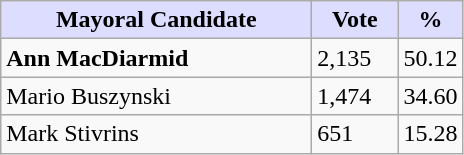<table class="wikitable">
<tr>
<th style="background:#ddf; width:200px;">Mayoral Candidate</th>
<th style="background:#ddf; width:50px;">Vote</th>
<th style="background:#ddf; width:30px;">%</th>
</tr>
<tr>
<td><strong>Ann MacDiarmid</strong></td>
<td>2,135</td>
<td>50.12</td>
</tr>
<tr>
<td>Mario Buszynski</td>
<td>1,474</td>
<td>34.60</td>
</tr>
<tr>
<td>Mark Stivrins</td>
<td>651</td>
<td>15.28</td>
</tr>
</table>
